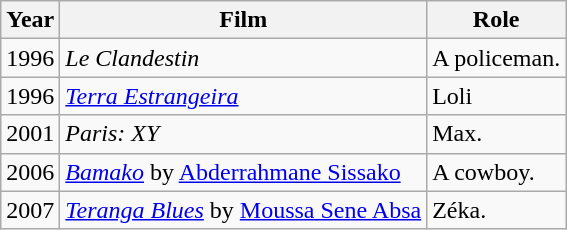<table class="wikitable nowraplinks">
<tr>
<th>Year</th>
<th>Film</th>
<th>Role</th>
</tr>
<tr>
<td>1996</td>
<td><em>Le Clandestin</em></td>
<td>A policeman.</td>
</tr>
<tr>
<td>1996</td>
<td><em><a href='#'>Terra Estrangeira</a></em></td>
<td>Loli</td>
</tr>
<tr>
<td>2001</td>
<td><em>Paris: XY</em></td>
<td>Max.</td>
</tr>
<tr>
<td>2006</td>
<td><em><a href='#'>Bamako</a></em> by <a href='#'>Abderrahmane Sissako</a></td>
<td>A cowboy.</td>
</tr>
<tr>
<td>2007</td>
<td><em><a href='#'>Teranga Blues</a></em> by <a href='#'>Moussa Sene Absa</a></td>
<td>Zéka.</td>
</tr>
</table>
